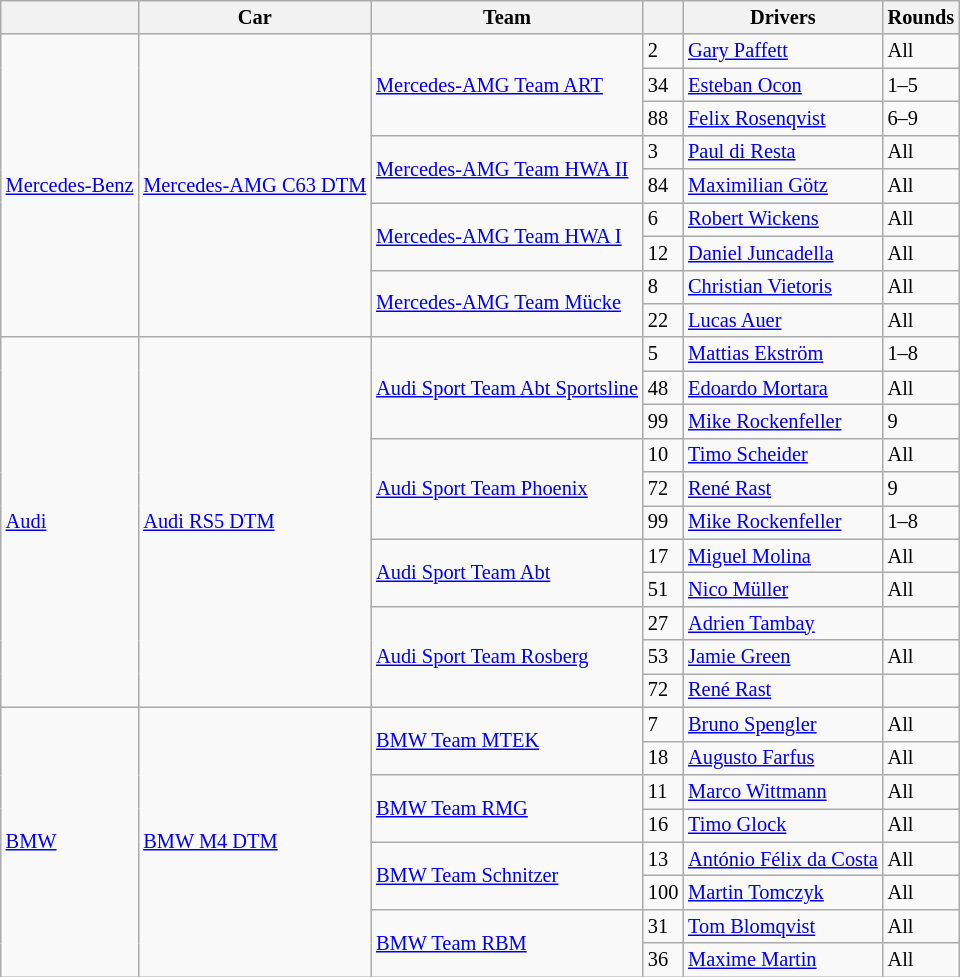<table class="wikitable" style="font-size: 85%;">
<tr>
<th></th>
<th>Car</th>
<th>Team</th>
<th></th>
<th>Drivers</th>
<th>Rounds</th>
</tr>
<tr>
<td rowspan=9><a href='#'>Mercedes-Benz</a></td>
<td rowspan=9><a href='#'>Mercedes-AMG C63 DTM</a></td>
<td rowspan=3> <a href='#'>Mercedes-AMG Team ART</a></td>
<td>2</td>
<td> <a href='#'>Gary Paffett</a></td>
<td>All</td>
</tr>
<tr>
<td>34</td>
<td> <a href='#'>Esteban Ocon</a></td>
<td>1–5</td>
</tr>
<tr>
<td>88</td>
<td> <a href='#'>Felix Rosenqvist</a></td>
<td>6–9</td>
</tr>
<tr>
<td rowspan=2> <a href='#'>Mercedes-AMG Team HWA II</a></td>
<td>3</td>
<td> <a href='#'>Paul di Resta</a></td>
<td>All</td>
</tr>
<tr>
<td>84</td>
<td> <a href='#'>Maximilian Götz</a></td>
<td>All</td>
</tr>
<tr>
<td rowspan=2> <a href='#'>Mercedes-AMG Team HWA I</a></td>
<td>6</td>
<td> <a href='#'>Robert Wickens</a></td>
<td>All</td>
</tr>
<tr>
<td>12</td>
<td> <a href='#'>Daniel Juncadella</a></td>
<td>All</td>
</tr>
<tr>
<td rowspan=2> <a href='#'>Mercedes-AMG Team Mücke</a></td>
<td>8</td>
<td> <a href='#'>Christian Vietoris</a></td>
<td>All</td>
</tr>
<tr>
<td>22</td>
<td> <a href='#'>Lucas Auer</a></td>
<td>All</td>
</tr>
<tr>
<td rowspan=11><a href='#'>Audi</a></td>
<td rowspan=11><a href='#'>Audi RS5 DTM</a></td>
<td rowspan=3> <a href='#'>Audi Sport Team Abt Sportsline</a></td>
<td>5</td>
<td> <a href='#'>Mattias Ekström</a></td>
<td>1–8</td>
</tr>
<tr>
<td>48</td>
<td> <a href='#'>Edoardo Mortara</a></td>
<td>All</td>
</tr>
<tr>
<td>99</td>
<td> <a href='#'>Mike Rockenfeller</a></td>
<td>9</td>
</tr>
<tr>
<td rowspan=3> <a href='#'>Audi Sport Team Phoenix</a></td>
<td>10</td>
<td> <a href='#'>Timo Scheider</a></td>
<td>All</td>
</tr>
<tr>
<td>72</td>
<td> <a href='#'>René Rast</a></td>
<td>9</td>
</tr>
<tr>
<td>99</td>
<td> <a href='#'>Mike Rockenfeller</a></td>
<td>1–8</td>
</tr>
<tr>
<td rowspan=2> <a href='#'>Audi Sport Team Abt</a></td>
<td>17</td>
<td> <a href='#'>Miguel Molina</a></td>
<td>All</td>
</tr>
<tr>
<td>51</td>
<td> <a href='#'>Nico Müller</a></td>
<td>All</td>
</tr>
<tr>
<td rowspan=3> <a href='#'>Audi Sport Team Rosberg</a></td>
<td>27</td>
<td> <a href='#'>Adrien Tambay</a></td>
<td></td>
</tr>
<tr>
<td>53</td>
<td> <a href='#'>Jamie Green</a></td>
<td>All</td>
</tr>
<tr>
<td>72</td>
<td> <a href='#'>René Rast</a></td>
<td></td>
</tr>
<tr>
<td rowspan=8><a href='#'>BMW</a></td>
<td rowspan=8><a href='#'>BMW M4 DTM</a></td>
<td rowspan=2> <a href='#'>BMW Team MTEK</a></td>
<td>7</td>
<td> <a href='#'>Bruno Spengler</a></td>
<td>All</td>
</tr>
<tr>
<td>18</td>
<td> <a href='#'>Augusto Farfus</a></td>
<td>All</td>
</tr>
<tr>
<td rowspan=2> <a href='#'>BMW Team RMG</a></td>
<td>11</td>
<td> <a href='#'>Marco Wittmann</a></td>
<td>All</td>
</tr>
<tr>
<td>16</td>
<td> <a href='#'>Timo Glock</a></td>
<td>All</td>
</tr>
<tr>
<td rowspan=2> <a href='#'>BMW Team Schnitzer</a></td>
<td>13</td>
<td> <a href='#'>António Félix da Costa</a></td>
<td>All</td>
</tr>
<tr>
<td>100</td>
<td> <a href='#'>Martin Tomczyk</a></td>
<td>All</td>
</tr>
<tr>
<td rowspan=2> <a href='#'>BMW Team RBM</a></td>
<td>31</td>
<td> <a href='#'>Tom Blomqvist</a></td>
<td>All</td>
</tr>
<tr>
<td>36</td>
<td> <a href='#'>Maxime Martin</a></td>
<td>All</td>
</tr>
</table>
